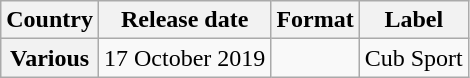<table class="wikitable plainrowheaders">
<tr>
<th scope="col">Country</th>
<th scope="col">Release date</th>
<th scope="col">Format</th>
<th scope="col">Label</th>
</tr>
<tr>
<th scope="row">Various</th>
<td>17 October 2019</td>
<td></td>
<td>Cub Sport</td>
</tr>
</table>
